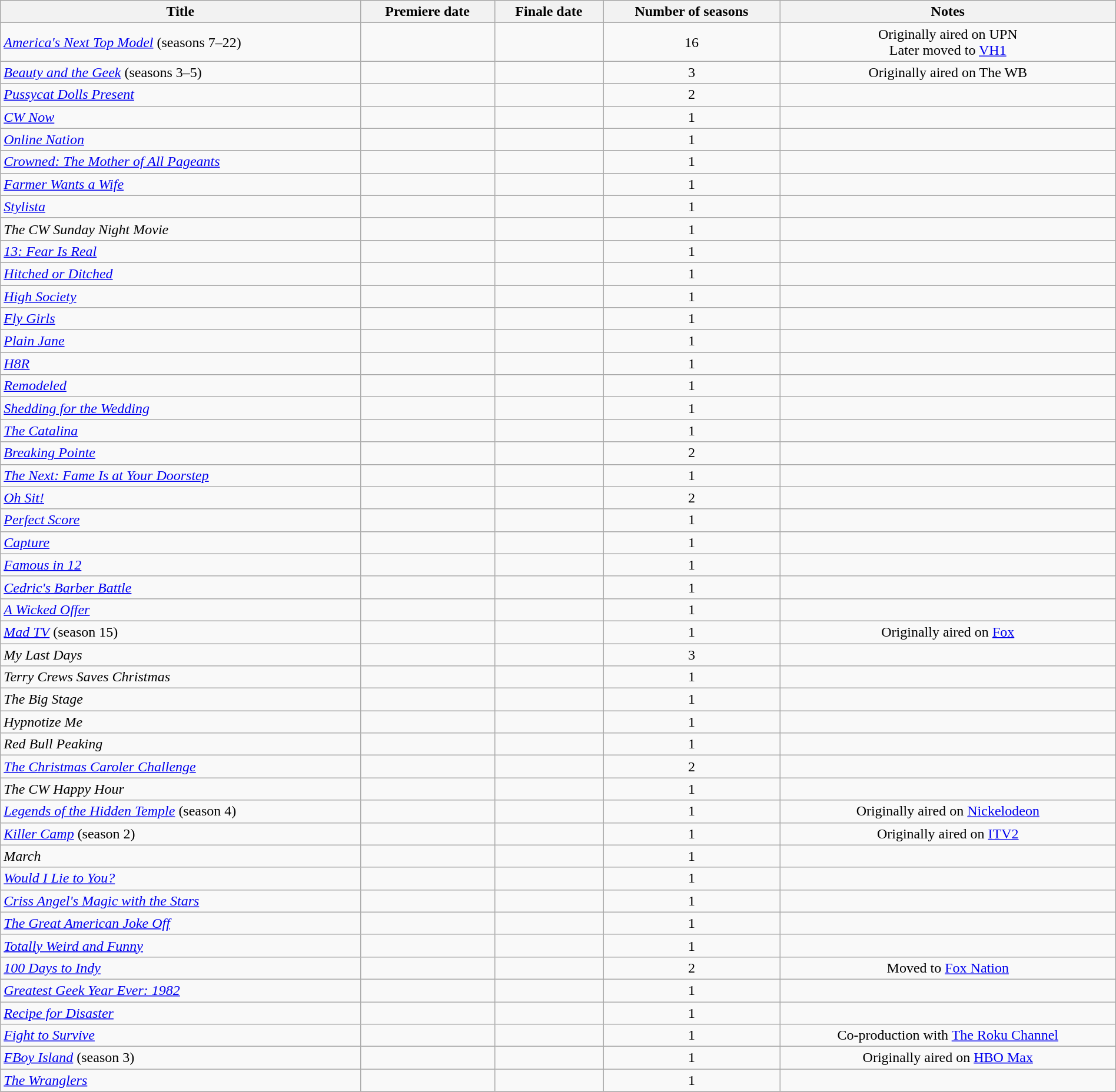<table class="wikitable plainrowheaders sortable" style="width:100%;text-align:center;">
<tr>
<th ! scope="col">Title</th>
<th scope="col">Premiere date</th>
<th scope="col">Finale date</th>
<th scope="col">Number of seasons</th>
<th scope="col">Notes</th>
</tr>
<tr>
<td scope="row" style="text-align:left;"><em><a href='#'>America's Next Top Model</a></em> (seasons 7–22)</td>
<td></td>
<td></td>
<td>16</td>
<td>Originally aired on UPN<br>Later moved to <a href='#'>VH1</a></td>
</tr>
<tr>
<td scope="row" style="text-align:left;"><em><a href='#'>Beauty and the Geek</a></em> (seasons 3–5)</td>
<td></td>
<td></td>
<td>3</td>
<td>Originally aired on The WB</td>
</tr>
<tr>
<td scope="row" style="text-align:left;"><em><a href='#'>Pussycat Dolls Present</a></em></td>
<td></td>
<td></td>
<td>2</td>
<td></td>
</tr>
<tr>
<td scope="row" style="text-align:left;"><em><a href='#'>CW Now</a></em></td>
<td></td>
<td></td>
<td>1</td>
<td></td>
</tr>
<tr>
<td scope="row" style="text-align:left;"><em><a href='#'>Online Nation</a></em></td>
<td></td>
<td></td>
<td>1</td>
<td></td>
</tr>
<tr>
<td scope="row" style="text-align:left;"><em><a href='#'>Crowned: The Mother of All Pageants</a></em></td>
<td></td>
<td></td>
<td>1</td>
<td></td>
</tr>
<tr>
<td scope="row" style="text-align:left;"><em><a href='#'>Farmer Wants a Wife</a></em></td>
<td></td>
<td></td>
<td>1</td>
<td></td>
</tr>
<tr>
<td scope="row" style="text-align:left;"><em><a href='#'>Stylista</a></em></td>
<td></td>
<td></td>
<td>1</td>
<td></td>
</tr>
<tr>
<td scope="row" style="text-align:left;"><em>The CW Sunday Night Movie</em></td>
<td></td>
<td></td>
<td>1</td>
<td></td>
</tr>
<tr>
<td scope="row" style="text-align:left;"><em><a href='#'>13: Fear Is Real</a></em></td>
<td></td>
<td></td>
<td>1</td>
<td></td>
</tr>
<tr>
<td scope="row" style="text-align:left;"><em><a href='#'>Hitched or Ditched</a></em></td>
<td></td>
<td></td>
<td>1</td>
<td></td>
</tr>
<tr>
<td scope="row" style="text-align:left;"><em><a href='#'>High Society</a></em></td>
<td></td>
<td></td>
<td>1</td>
<td></td>
</tr>
<tr>
<td scope="row" style="text-align:left;"><em><a href='#'>Fly Girls</a></em></td>
<td></td>
<td></td>
<td>1</td>
<td></td>
</tr>
<tr>
<td scope="row" style="text-align:left;"><em><a href='#'>Plain Jane</a></em></td>
<td></td>
<td></td>
<td>1</td>
<td></td>
</tr>
<tr>
<td scope="row" style="text-align:left;"><em><a href='#'>H8R</a></em></td>
<td></td>
<td></td>
<td>1</td>
<td></td>
</tr>
<tr>
<td scope="row" style="text-align:left;"><em><a href='#'>Remodeled</a></em></td>
<td></td>
<td></td>
<td>1</td>
<td></td>
</tr>
<tr>
<td scope="row" style="text-align:left;"><em><a href='#'>Shedding for the Wedding</a></em></td>
<td></td>
<td></td>
<td>1</td>
<td></td>
</tr>
<tr>
<td scope="row" style="text-align:left;"><em><a href='#'>The Catalina</a></em></td>
<td></td>
<td></td>
<td>1</td>
<td></td>
</tr>
<tr>
<td scope="row" style="text-align:left;"><em><a href='#'>Breaking Pointe</a></em></td>
<td></td>
<td></td>
<td>2</td>
<td></td>
</tr>
<tr>
<td scope="row" style="text-align:left;"><em><a href='#'>The Next: Fame Is at Your Doorstep</a></em></td>
<td></td>
<td></td>
<td>1</td>
<td></td>
</tr>
<tr>
<td scope="row" style="text-align:left;"><em><a href='#'>Oh Sit!</a></em></td>
<td></td>
<td></td>
<td>2</td>
<td></td>
</tr>
<tr>
<td scope="row" style="text-align:left;"><em><a href='#'>Perfect Score</a></em></td>
<td></td>
<td></td>
<td>1</td>
<td></td>
</tr>
<tr>
<td scope="row" style="text-align:left;"><em><a href='#'>Capture</a></em></td>
<td></td>
<td></td>
<td>1</td>
<td></td>
</tr>
<tr>
<td scope="row" style="text-align:left;"><em><a href='#'>Famous in 12</a></em></td>
<td></td>
<td></td>
<td>1</td>
<td></td>
</tr>
<tr>
<td scope="row" style="text-align:left;"><em><a href='#'>Cedric's Barber Battle</a></em></td>
<td></td>
<td></td>
<td>1</td>
<td></td>
</tr>
<tr>
<td scope="row" style="text-align:left;"><em><a href='#'>A Wicked Offer</a></em></td>
<td></td>
<td></td>
<td>1</td>
<td></td>
</tr>
<tr>
<td scope="row" style="text-align:left;"><em><a href='#'>Mad TV</a></em> (season 15)</td>
<td></td>
<td></td>
<td>1</td>
<td>Originally aired on <a href='#'>Fox</a></td>
</tr>
<tr>
<td scope="row" style="text-align:left;"><em>My Last Days</em></td>
<td></td>
<td></td>
<td>3</td>
<td></td>
</tr>
<tr>
<td scope="row" style="text-align:left;"><em>Terry Crews Saves Christmas</em></td>
<td></td>
<td></td>
<td>1</td>
<td></td>
</tr>
<tr>
<td scope="row" style="text-align:left;"><em>The Big Stage</em></td>
<td></td>
<td></td>
<td>1</td>
<td></td>
</tr>
<tr>
<td scope="row" style="text-align:left;"><em>Hypnotize Me</em></td>
<td></td>
<td></td>
<td>1</td>
<td></td>
</tr>
<tr>
<td scope="row" style="text-align:left;"><em>Red Bull Peaking</em></td>
<td></td>
<td></td>
<td>1</td>
<td></td>
</tr>
<tr>
<td scope="row" style="text-align:left;"><em><a href='#'>The Christmas Caroler Challenge</a></em></td>
<td></td>
<td></td>
<td>2</td>
<td></td>
</tr>
<tr>
<td scope="row" style="text-align:left;"><em>The CW Happy Hour</em></td>
<td></td>
<td></td>
<td>1</td>
<td></td>
</tr>
<tr>
<td scope="row" style="text-align:left;"><em><a href='#'>Legends of the Hidden Temple</a></em> (season 4)</td>
<td></td>
<td></td>
<td>1</td>
<td>Originally aired on <a href='#'>Nickelodeon</a></td>
</tr>
<tr>
<td scope="row" style="text-align:left;"><em><a href='#'>Killer Camp</a></em> (season 2)</td>
<td></td>
<td></td>
<td>1</td>
<td>Originally aired on <a href='#'>ITV2</a></td>
</tr>
<tr>
<td scope="row" style="text-align:left;"><em>March</em></td>
<td></td>
<td></td>
<td>1</td>
<td></td>
</tr>
<tr>
<td scope="row" style="text-align:left;"><em><a href='#'>Would I Lie to You?</a></em></td>
<td></td>
<td></td>
<td>1</td>
<td></td>
</tr>
<tr>
<td scope="row" style="text-align:left;"><em><a href='#'>Criss Angel's Magic with the Stars</a></em></td>
<td></td>
<td></td>
<td>1</td>
<td></td>
</tr>
<tr>
<td scope="row" style="text-align:left;"><em><a href='#'>The Great American Joke Off</a></em></td>
<td></td>
<td></td>
<td>1</td>
<td></td>
</tr>
<tr>
<td scope="row" style="text-align:left;"><em><a href='#'>Totally Weird and Funny</a></em></td>
<td></td>
<td></td>
<td>1</td>
<td></td>
</tr>
<tr>
<td scope="row" style="text-align:left;"><em><a href='#'>100 Days to Indy</a></em></td>
<td></td>
<td></td>
<td>2</td>
<td>Moved to <a href='#'>Fox Nation</a></td>
</tr>
<tr>
<td scope="row" style="text-align:left;"><em><a href='#'>Greatest Geek Year Ever: 1982</a></em></td>
<td></td>
<td></td>
<td>1</td>
<td></td>
</tr>
<tr>
<td scope="row" style="text-align:left;"><em><a href='#'>Recipe for Disaster</a></em></td>
<td></td>
<td></td>
<td>1</td>
<td></td>
</tr>
<tr>
<td scope="row" style="text-align:left;"><em><a href='#'>Fight to Survive</a></em></td>
<td></td>
<td></td>
<td>1</td>
<td>Co-production with <a href='#'>The Roku Channel</a></td>
</tr>
<tr>
<td scope="row" style="text-align:left;"><em><a href='#'>FBoy Island</a></em> (season 3)</td>
<td></td>
<td></td>
<td>1</td>
<td>Originally aired on <a href='#'>HBO Max</a></td>
</tr>
<tr>
<td scope="row" style="text-align:left;"><em><a href='#'>The Wranglers</a></em></td>
<td></td>
<td></td>
<td>1</td>
<td></td>
</tr>
<tr>
</tr>
</table>
